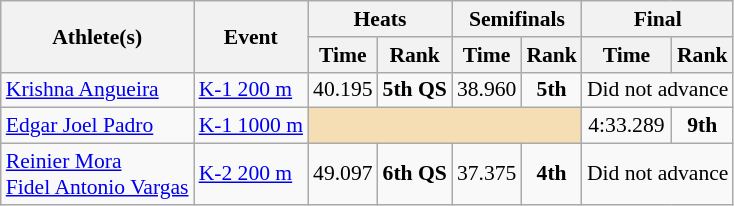<table class="wikitable" border="1" style="font-size:90%">
<tr>
<th rowspan=2>Athlete(s)</th>
<th rowspan=2>Event</th>
<th colspan=2>Heats</th>
<th colspan=2>Semifinals</th>
<th colspan=2>Final</th>
</tr>
<tr>
<th>Time</th>
<th>Rank</th>
<th>Time</th>
<th>Rank</th>
<th>Time</th>
<th>Rank</th>
</tr>
<tr>
<td><a href='#'>Krishna Angueira</a></td>
<td><a href='#'>K-1 200 m</a></td>
<td align=center>40.195</td>
<td align=center><strong>5th QS</strong></td>
<td align=center>38.960</td>
<td align=center><strong>5th</strong></td>
<td align=center colspan=2>Did not advance</td>
</tr>
<tr>
<td><a href='#'>Edgar Joel Padro</a></td>
<td><a href='#'>K-1 1000 m</a></td>
<td bgcolor=wheat colspan="4"></td>
<td align=center>4:33.289</td>
<td align=center><strong>9th</strong></td>
</tr>
<tr>
<td><a href='#'>Reinier Mora</a><br><a href='#'>Fidel Antonio Vargas</a></td>
<td><a href='#'>K-2 200 m</a></td>
<td align=center>49.097</td>
<td align=center><strong>6th QS</strong></td>
<td align=center>37.375</td>
<td align=center><strong>4th</strong></td>
<td align=center colspan=2>Did not advance</td>
</tr>
</table>
